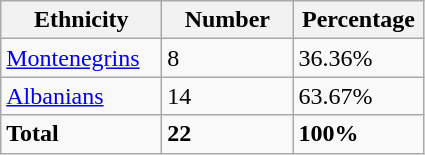<table class="wikitable">
<tr>
<th width="100px">Ethnicity</th>
<th width="80px">Number</th>
<th width="80px">Percentage</th>
</tr>
<tr>
<td><a href='#'>Montenegrins</a></td>
<td>8</td>
<td>36.36%</td>
</tr>
<tr>
<td><a href='#'>Albanians</a></td>
<td>14</td>
<td>63.67%</td>
</tr>
<tr>
<td><strong>Total</strong></td>
<td><strong>22</strong></td>
<td><strong>100%</strong></td>
</tr>
</table>
